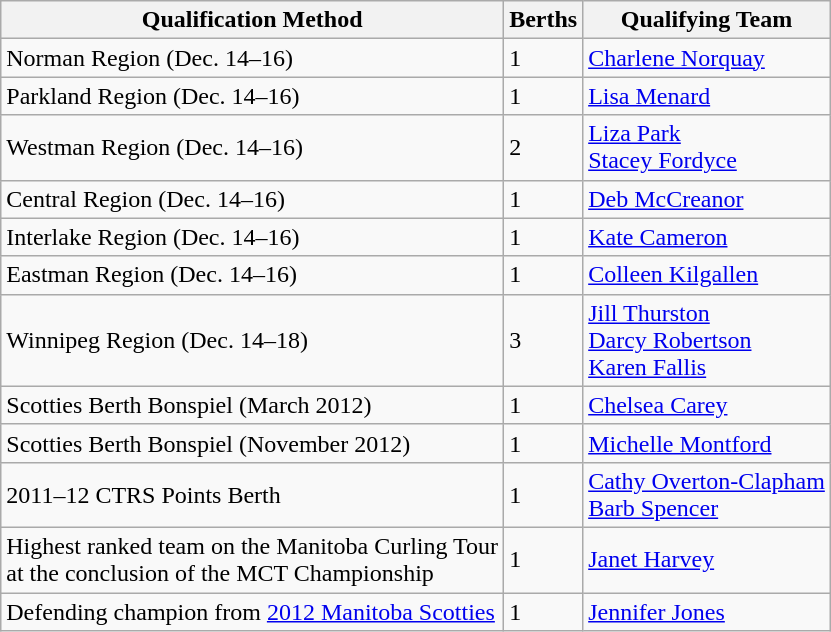<table class="wikitable" border="1">
<tr>
<th>Qualification Method</th>
<th>Berths</th>
<th>Qualifying Team</th>
</tr>
<tr>
<td>Norman Region (Dec. 14–16)</td>
<td>1</td>
<td><a href='#'>Charlene Norquay</a></td>
</tr>
<tr>
<td>Parkland Region (Dec. 14–16)</td>
<td>1</td>
<td><a href='#'>Lisa Menard</a></td>
</tr>
<tr>
<td>Westman Region (Dec. 14–16)</td>
<td>2</td>
<td><a href='#'>Liza Park</a> <br> <a href='#'>Stacey Fordyce</a></td>
</tr>
<tr>
<td>Central Region (Dec. 14–16)</td>
<td>1</td>
<td><a href='#'>Deb McCreanor</a></td>
</tr>
<tr>
<td>Interlake Region (Dec. 14–16)</td>
<td>1</td>
<td><a href='#'>Kate Cameron</a></td>
</tr>
<tr>
<td>Eastman Region (Dec. 14–16)</td>
<td>1</td>
<td><a href='#'>Colleen Kilgallen</a></td>
</tr>
<tr>
<td>Winnipeg Region (Dec. 14–18)</td>
<td>3</td>
<td><a href='#'>Jill Thurston</a> <br> <a href='#'>Darcy Robertson</a> <br> <a href='#'>Karen Fallis</a></td>
</tr>
<tr>
<td>Scotties Berth Bonspiel (March 2012)</td>
<td>1</td>
<td><a href='#'>Chelsea Carey</a></td>
</tr>
<tr>
<td>Scotties Berth Bonspiel (November 2012)</td>
<td>1</td>
<td><a href='#'>Michelle Montford</a></td>
</tr>
<tr>
<td>2011–12 CTRS Points Berth</td>
<td>1</td>
<td><a href='#'>Cathy Overton-Clapham</a> <br> <a href='#'>Barb Spencer</a></td>
</tr>
<tr>
<td>Highest ranked team on the Manitoba Curling Tour <br> at the conclusion of the MCT Championship</td>
<td>1</td>
<td><a href='#'>Janet Harvey</a></td>
</tr>
<tr>
<td>Defending champion from <a href='#'>2012 Manitoba Scotties</a></td>
<td>1</td>
<td><a href='#'>Jennifer Jones</a></td>
</tr>
</table>
